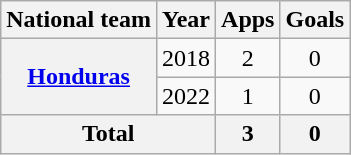<table class="wikitable" style="text-align:center">
<tr>
<th>National team</th>
<th>Year</th>
<th>Apps</th>
<th>Goals</th>
</tr>
<tr>
<th rowspan=2><a href='#'>Honduras</a></th>
<td>2018</td>
<td>2</td>
<td>0</td>
</tr>
<tr>
<td>2022</td>
<td>1</td>
<td>0</td>
</tr>
<tr>
<th colspan=2>Total</th>
<th>3</th>
<th>0</th>
</tr>
</table>
